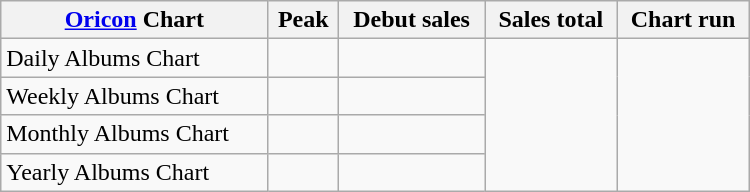<table class="wikitable" style="width:500px;">
<tr>
<th><a href='#'>Oricon</a> Chart</th>
<th>Peak</th>
<th>Debut sales</th>
<th>Sales total</th>
<th>Chart run</th>
</tr>
<tr>
<td>Daily Albums Chart</td>
<td></td>
<td></td>
<td rowspan="4"></td>
<td rowspan="4"></td>
</tr>
<tr>
<td>Weekly Albums Chart</td>
<td></td>
<td></td>
</tr>
<tr>
<td>Monthly Albums Chart</td>
<td></td>
<td></td>
</tr>
<tr>
<td>Yearly Albums Chart</td>
<td></td>
<td></td>
</tr>
</table>
